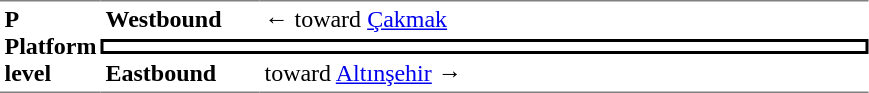<table border="0" cellspacing="0" cellpadding="3">
<tr>
<td rowspan="3" style="border-top:solid 1px gray;border-bottom:solid 1px gray;" width="50" valign="top"><strong>P<br>Platform level</strong></td>
<td style="border-top:solid 1px gray;" width="100"><strong>Westbound</strong></td>
<td style="border-top:solid 1px gray;" width="400">←  toward <a href='#'>Çakmak</a></td>
</tr>
<tr>
<td colspan="2" style="border-top:solid 2px black;border-right:solid 2px black;border-left:solid 2px black;border-bottom:solid 2px black;text-align:center;"></td>
</tr>
<tr>
<td style="border-bottom:solid 1px gray;"><strong>Eastbound</strong></td>
<td style="border-bottom:solid 1px gray;"> toward <a href='#'>Altınşehir</a> →</td>
</tr>
</table>
